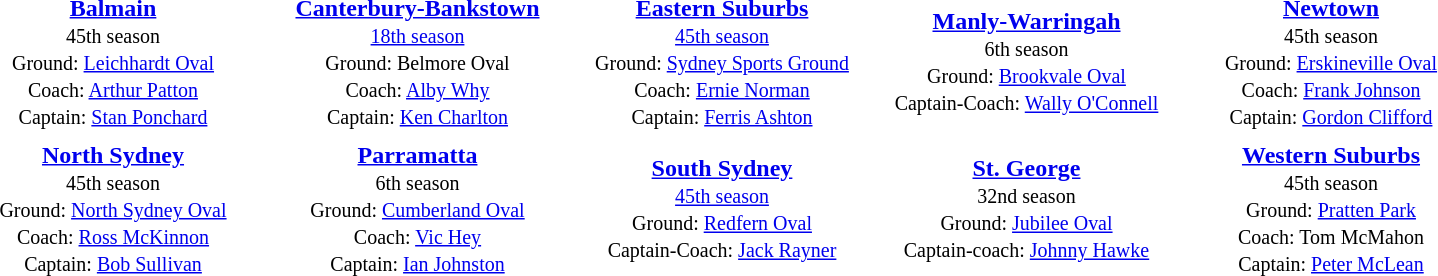<table align="center" class="toccolours" style="text-valign: center;" cellpadding=3 cellspacing=2>
<tr>
<th width=195></th>
<th width=195></th>
<th width=195></th>
<th width=195></th>
<th width=195></th>
</tr>
<tr>
<td align="center"><strong><a href='#'>Balmain</a></strong><br><small>45th season<br>Ground: <a href='#'>Leichhardt Oval</a> <br>
Coach: <a href='#'>Arthur Patton</a><br>Captain: <a href='#'>Stan Ponchard</a> </small></td>
<td align="center"><strong><a href='#'>Canterbury-Bankstown</a></strong><br><small><a href='#'>18th season</a><br>Ground: Belmore Oval <br>
Coach: <a href='#'>Alby Why</a><br>Captain: <a href='#'>Ken Charlton</a> </small></td>
<td align="center"><strong><a href='#'>Eastern Suburbs</a></strong><br><small><a href='#'>45th season</a><br>Ground: <a href='#'>Sydney Sports Ground</a><br>
Coach: <a href='#'>Ernie Norman</a> <br>Captain: <a href='#'>Ferris Ashton</a> </small></td>
<td align="center"><strong><a href='#'>Manly-Warringah</a></strong><br><small>6th season<br>Ground: <a href='#'>Brookvale Oval</a> <br>
Captain-Coach: <a href='#'>Wally O'Connell</a> </small></td>
<td align="center"><strong><a href='#'>Newtown</a></strong><br><small>45th season<br>Ground: <a href='#'>Erskineville Oval</a> <br>
Coach: <a href='#'>Frank Johnson</a> <br>Captain: <a href='#'>Gordon Clifford</a> </small></td>
</tr>
<tr>
<td align="center"><strong><a href='#'>North Sydney</a></strong><br><small>45th season<br>Ground: <a href='#'>North Sydney Oval</a><br>
Coach: <a href='#'>Ross McKinnon</a><br>Captain: <a href='#'>Bob Sullivan</a> </small></td>
<td align="center"><strong><a href='#'>Parramatta</a></strong><br><small>6th season<br>Ground: <a href='#'>Cumberland Oval</a> <br>
Coach: <a href='#'>Vic Hey</a><br>Captain: <a href='#'>Ian Johnston</a> </small></td>
<td align="center"><strong><a href='#'>South Sydney</a></strong><br><small><a href='#'>45th season</a><br>Ground: <a href='#'>Redfern Oval</a><br>
Captain-Coach: <a href='#'>Jack Rayner</a></small></td>
<td align="center"><strong><a href='#'>St. George</a></strong><br><small>32nd season<br>Ground: <a href='#'>Jubilee Oval</a> <br>
Captain-coach: <a href='#'>Johnny Hawke</a></small></td>
<td align="center"><strong><a href='#'>Western Suburbs</a></strong><br><small>45th season<br>Ground: <a href='#'>Pratten Park</a><br>
Coach: Tom McMahon <br>Captain: <a href='#'>Peter McLean</a></small></td>
</tr>
</table>
